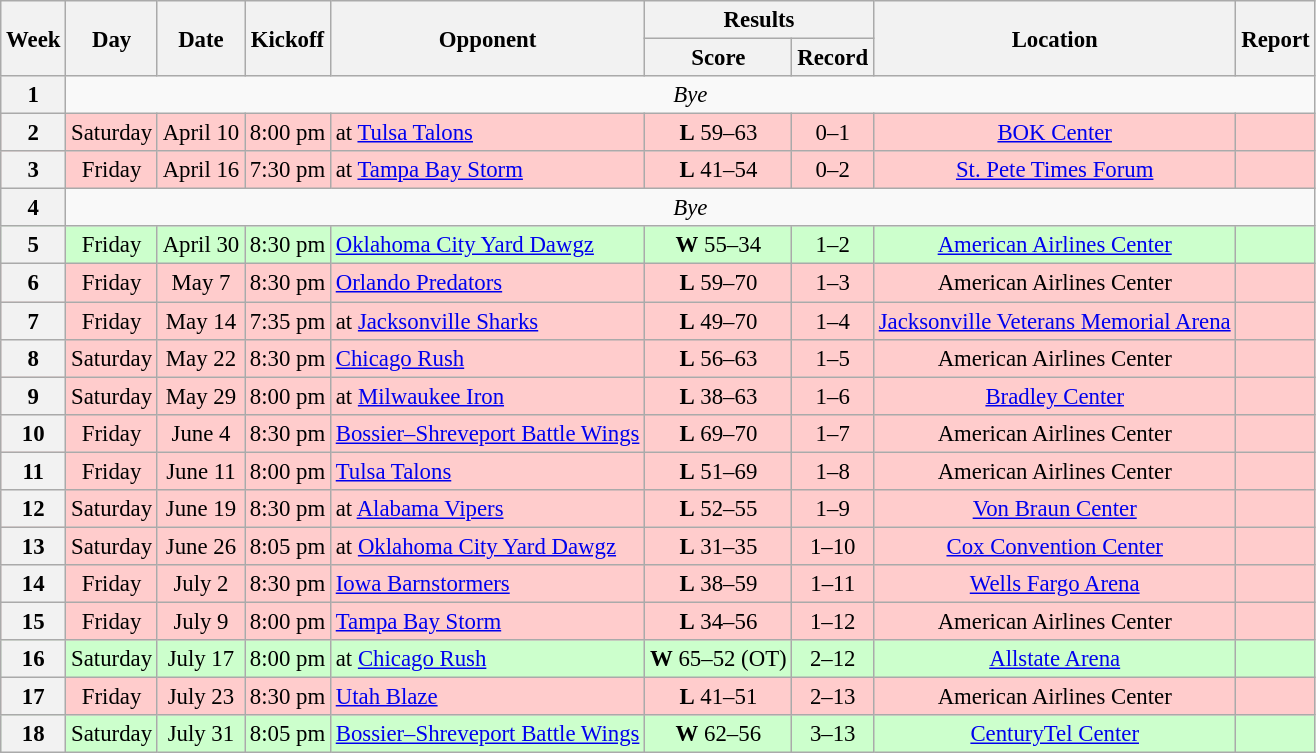<table class="wikitable" style="font-size: 95%;">
<tr>
<th rowspan="2">Week</th>
<th rowspan="2">Day</th>
<th rowspan="2">Date</th>
<th rowspan="2">Kickoff</th>
<th rowspan="2">Opponent</th>
<th colspan="2">Results</th>
<th rowspan="2">Location</th>
<th rowspan="2">Report</th>
</tr>
<tr>
<th>Score</th>
<th>Record</th>
</tr>
<tr style=>
<th align="center"><strong>1</strong></th>
<td colspan="9" align="center" valign="middle"><em>Bye</em></td>
</tr>
<tr style= background:#ffcccc>
<th align="center"><strong>2</strong></th>
<td align="center">Saturday</td>
<td align="center">April 10</td>
<td>8:00 pm</td>
<td>at <a href='#'>Tulsa Talons</a></td>
<td align="center"><strong>L</strong> 59–63</td>
<td align="center">0–1</td>
<td align="center"><a href='#'>BOK Center</a></td>
<td align="center"></td>
</tr>
<tr style= background:#ffcccc>
<th align="center"><strong>3</strong></th>
<td align="center">Friday</td>
<td align="center">April 16</td>
<td>7:30 pm</td>
<td>at <a href='#'>Tampa Bay Storm</a></td>
<td align="center"><strong>L</strong> 41–54</td>
<td align="center">0–2</td>
<td align="center"><a href='#'>St. Pete Times Forum</a></td>
<td align="center"></td>
</tr>
<tr style=>
<th align="center"><strong>4</strong></th>
<td colspan="9" align="center" valign="middle"><em>Bye</em></td>
</tr>
<tr style= background:#ccffcc>
<th align="center"><strong>5</strong></th>
<td align="center">Friday</td>
<td align="center">April 30</td>
<td>8:30 pm</td>
<td><a href='#'>Oklahoma City Yard Dawgz</a></td>
<td align="center"><strong>W</strong> 55–34</td>
<td align="center">1–2</td>
<td align="center"><a href='#'>American Airlines Center</a></td>
<td align="center"></td>
</tr>
<tr style= background:#ffcccc>
<th align="center"><strong>6</strong></th>
<td align="center">Friday</td>
<td align="center">May 7</td>
<td>8:30 pm</td>
<td><a href='#'>Orlando Predators</a></td>
<td align="center"><strong>L</strong> 59–70</td>
<td align="center">1–3</td>
<td align="center">American Airlines Center</td>
<td align="center"></td>
</tr>
<tr style= background:#ffcccc>
<th align="center"><strong>7</strong></th>
<td align="center">Friday</td>
<td align="center">May 14</td>
<td>7:35 pm</td>
<td>at <a href='#'>Jacksonville Sharks</a></td>
<td align="center"><strong>L</strong> 49–70</td>
<td align="center">1–4</td>
<td align="center"><a href='#'>Jacksonville Veterans Memorial Arena</a></td>
<td align="center"></td>
</tr>
<tr style= background:#ffcccc>
<th align="center"><strong>8</strong></th>
<td align="center">Saturday</td>
<td align="center">May 22</td>
<td>8:30 pm</td>
<td><a href='#'>Chicago Rush</a></td>
<td align="center"><strong>L</strong> 56–63</td>
<td align="center">1–5</td>
<td align="center">American Airlines Center</td>
<td align="center"></td>
</tr>
<tr style= background:#ffcccc>
<th align="center"><strong>9</strong></th>
<td align="center">Saturday</td>
<td align="center">May 29</td>
<td>8:00 pm</td>
<td>at <a href='#'>Milwaukee Iron</a></td>
<td align="center"><strong>L</strong> 38–63</td>
<td align="center">1–6</td>
<td align="center"><a href='#'>Bradley Center</a></td>
<td align="center"></td>
</tr>
<tr style= background:#ffcccc>
<th align="center"><strong>10</strong></th>
<td align="center">Friday</td>
<td align="center">June 4</td>
<td>8:30 pm</td>
<td><a href='#'>Bossier–Shreveport Battle Wings</a></td>
<td align="center"><strong>L</strong> 69–70</td>
<td align="center">1–7</td>
<td align="center">American Airlines Center</td>
<td align="center"></td>
</tr>
<tr style= background:#ffcccc>
<th align="center"><strong>11</strong></th>
<td align="center">Friday</td>
<td align="center">June 11</td>
<td>8:00 pm</td>
<td><a href='#'>Tulsa Talons</a></td>
<td align="center"><strong>L</strong> 51–69</td>
<td align="center">1–8</td>
<td align="center">American Airlines Center</td>
<td align="center"></td>
</tr>
<tr style= background:#ffcccc>
<th align="center"><strong>12</strong></th>
<td align="center">Saturday</td>
<td align="center">June 19</td>
<td>8:30 pm</td>
<td>at <a href='#'>Alabama Vipers</a></td>
<td align="center"><strong>L</strong> 52–55</td>
<td align="center">1–9</td>
<td align="center"><a href='#'>Von Braun Center</a></td>
<td align="center"></td>
</tr>
<tr style= background:#ffcccc>
<th align="center"><strong>13</strong></th>
<td align="center">Saturday</td>
<td align="center">June 26</td>
<td>8:05 pm</td>
<td>at <a href='#'>Oklahoma City Yard Dawgz</a></td>
<td align="center"><strong>L</strong> 31–35</td>
<td align="center">1–10</td>
<td align="center"><a href='#'>Cox Convention Center</a></td>
<td align="center"></td>
</tr>
<tr style= background:#ffcccc>
<th align="center"><strong>14</strong></th>
<td align="center">Friday</td>
<td align="center">July 2</td>
<td>8:30 pm</td>
<td><a href='#'>Iowa Barnstormers</a></td>
<td align="center"><strong>L</strong> 38–59</td>
<td align="center">1–11</td>
<td align="center"><a href='#'>Wells Fargo Arena</a></td>
<td align="center"></td>
</tr>
<tr style= background:#ffcccc>
<th align="center"><strong>15</strong></th>
<td align="center">Friday</td>
<td align="center">July 9</td>
<td>8:00 pm</td>
<td><a href='#'>Tampa Bay Storm</a></td>
<td align="center"><strong>L</strong> 34–56</td>
<td align="center">1–12</td>
<td align="center">American Airlines Center</td>
<td align="center"></td>
</tr>
<tr style= background:#ccffcc>
<th align="center"><strong>16</strong></th>
<td align="center">Saturday</td>
<td align="center">July 17</td>
<td>8:00 pm</td>
<td>at <a href='#'>Chicago Rush</a></td>
<td align="center"><strong>W</strong> 65–52 (OT)</td>
<td align="center">2–12</td>
<td align="center"><a href='#'>Allstate Arena</a></td>
<td align="center"></td>
</tr>
<tr style= background:#ffcccc>
<th align="center"><strong>17</strong></th>
<td align="center">Friday</td>
<td align="center">July 23</td>
<td>8:30 pm</td>
<td><a href='#'>Utah Blaze</a></td>
<td align="center"><strong>L</strong> 41–51</td>
<td align="center">2–13</td>
<td align="center">American Airlines Center</td>
<td align="center"></td>
</tr>
<tr style= background:#ccffcc>
<th align="center"><strong>18</strong></th>
<td align="center">Saturday</td>
<td align="center">July 31</td>
<td>8:05 pm</td>
<td><a href='#'>Bossier–Shreveport Battle Wings</a></td>
<td align="center"><strong>W</strong> 62–56</td>
<td align="center">3–13</td>
<td align="center"><a href='#'>CenturyTel Center</a></td>
<td align="center"></td>
</tr>
</table>
